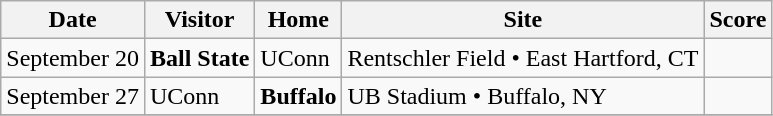<table class="wikitable">
<tr>
<th>Date</th>
<th>Visitor</th>
<th>Home</th>
<th>Site</th>
<th>Score</th>
</tr>
<tr>
<td>September 20</td>
<td><strong>Ball State</strong></td>
<td>UConn</td>
<td>Rentschler Field • East Hartford, CT</td>
<td> </td>
</tr>
<tr>
<td>September 27</td>
<td>UConn</td>
<td><strong>Buffalo</strong></td>
<td>UB Stadium • Buffalo, NY</td>
<td> </td>
</tr>
<tr>
</tr>
</table>
